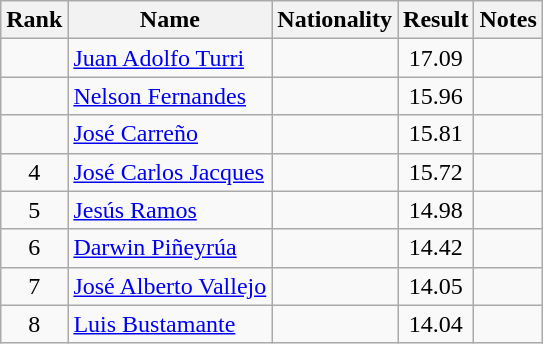<table class="wikitable sortable" style="text-align:center">
<tr>
<th>Rank</th>
<th>Name</th>
<th>Nationality</th>
<th>Result</th>
<th>Notes</th>
</tr>
<tr>
<td></td>
<td align=left><a href='#'>Juan Adolfo Turri</a></td>
<td align=left></td>
<td>17.09</td>
<td></td>
</tr>
<tr>
<td></td>
<td align=left><a href='#'>Nelson Fernandes</a></td>
<td align=left></td>
<td>15.96</td>
<td></td>
</tr>
<tr>
<td></td>
<td align=left><a href='#'>José Carreño</a></td>
<td align=left></td>
<td>15.81</td>
<td></td>
</tr>
<tr>
<td>4</td>
<td align=left><a href='#'>José Carlos Jacques</a></td>
<td align=left></td>
<td>15.72</td>
<td></td>
</tr>
<tr>
<td>5</td>
<td align=left><a href='#'>Jesús Ramos</a></td>
<td align=left></td>
<td>14.98</td>
<td></td>
</tr>
<tr>
<td>6</td>
<td align=left><a href='#'>Darwin Piñeyrúa</a></td>
<td align=left></td>
<td>14.42</td>
<td></td>
</tr>
<tr>
<td>7</td>
<td align=left><a href='#'>José Alberto Vallejo</a></td>
<td align=left></td>
<td>14.05</td>
<td></td>
</tr>
<tr>
<td>8</td>
<td align=left><a href='#'>Luis Bustamante</a></td>
<td align=left></td>
<td>14.04</td>
<td></td>
</tr>
</table>
